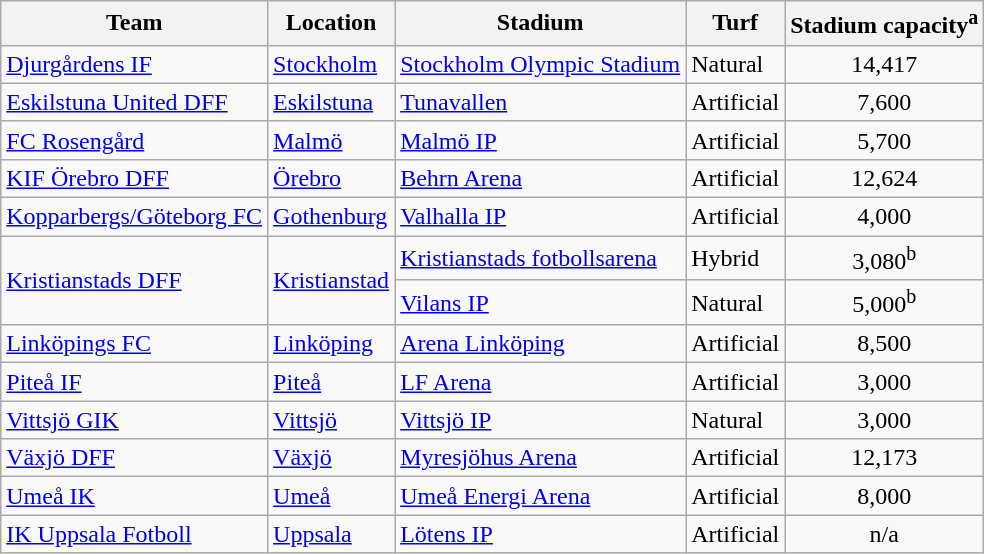<table class="wikitable sortable" style="text-align: left;">
<tr>
<th>Team</th>
<th>Location</th>
<th>Stadium</th>
<th>Turf</th>
<th>Stadium capacity<sup>a</sup></th>
</tr>
<tr>
<td><a href='#'>Djurgårdens IF</a></td>
<td><a href='#'>Stockholm</a></td>
<td><a href='#'>Stockholm Olympic Stadium</a></td>
<td>Natural</td>
<td align="center">14,417</td>
</tr>
<tr>
<td><a href='#'>Eskilstuna United DFF</a></td>
<td><a href='#'>Eskilstuna</a></td>
<td><a href='#'>Tunavallen</a></td>
<td>Artificial</td>
<td align="center">7,600</td>
</tr>
<tr>
<td><a href='#'>FC Rosengård</a></td>
<td><a href='#'>Malmö</a></td>
<td><a href='#'>Malmö IP</a></td>
<td>Artificial</td>
<td align="center">5,700</td>
</tr>
<tr>
<td><a href='#'>KIF Örebro DFF</a></td>
<td><a href='#'>Örebro</a></td>
<td><a href='#'>Behrn Arena</a></td>
<td>Artificial</td>
<td align="center">12,624</td>
</tr>
<tr>
<td><a href='#'>Kopparbergs/Göteborg FC</a></td>
<td><a href='#'>Gothenburg</a></td>
<td><a href='#'>Valhalla IP</a></td>
<td>Artificial</td>
<td align="center">4,000</td>
</tr>
<tr>
<td rowspan=2><a href='#'>Kristianstads DFF</a></td>
<td rowspan=2><a href='#'>Kristianstad</a></td>
<td><a href='#'>Kristianstads fotbollsarena</a></td>
<td>Hybrid</td>
<td align="center">3,080<sup>b</sup></td>
</tr>
<tr>
<td><a href='#'>Vilans IP</a></td>
<td>Natural</td>
<td align="center">5,000<sup>b</sup></td>
</tr>
<tr>
<td><a href='#'>Linköpings FC</a></td>
<td><a href='#'>Linköping</a></td>
<td><a href='#'>Arena Linköping</a></td>
<td>Artificial</td>
<td align="center">8,500</td>
</tr>
<tr>
<td><a href='#'>Piteå IF</a></td>
<td><a href='#'>Piteå</a></td>
<td><a href='#'>LF Arena</a></td>
<td>Artificial</td>
<td align="center">3,000</td>
</tr>
<tr>
<td><a href='#'>Vittsjö GIK</a></td>
<td><a href='#'>Vittsjö</a></td>
<td><a href='#'>Vittsjö IP</a></td>
<td>Natural</td>
<td align="center">3,000</td>
</tr>
<tr>
<td><a href='#'>Växjö DFF</a></td>
<td><a href='#'>Växjö</a></td>
<td><a href='#'>Myresjöhus Arena</a></td>
<td>Artificial</td>
<td align="center">12,173</td>
</tr>
<tr>
<td><a href='#'>Umeå IK</a></td>
<td><a href='#'>Umeå</a></td>
<td><a href='#'>Umeå Energi Arena</a></td>
<td>Artificial</td>
<td align="center">8,000</td>
</tr>
<tr>
<td><a href='#'>IK Uppsala Fotboll</a></td>
<td><a href='#'>Uppsala</a></td>
<td><a href='#'>Lötens IP</a></td>
<td>Artificial</td>
<td align="center">n/a</td>
</tr>
</table>
